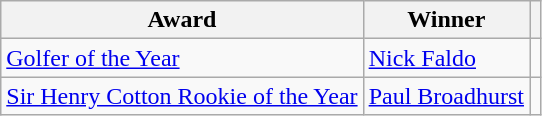<table class="wikitable">
<tr>
<th>Award</th>
<th>Winner</th>
<th></th>
</tr>
<tr>
<td><a href='#'>Golfer of the Year</a></td>
<td> <a href='#'>Nick Faldo</a></td>
<td></td>
</tr>
<tr>
<td><a href='#'>Sir Henry Cotton Rookie of the Year</a></td>
<td> <a href='#'>Paul Broadhurst</a></td>
<td></td>
</tr>
</table>
